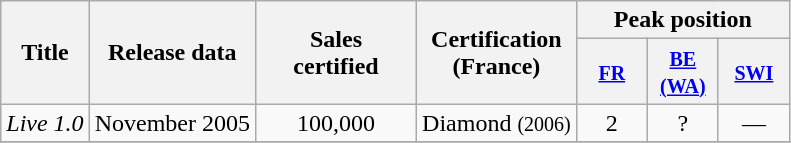<table class="wikitable plainrowheaders" style="text-align:center;">
<tr>
<th rowspan="2">Title</th>
<th rowspan="2">Release data</th>
<th width="100" rowspan="2">Sales<br>certified</th>
<th rowspan="2">Certification<br>(France)</th>
<th colspan="3">Peak position </th>
</tr>
<tr>
<th width="40" align="center"><small><a href='#'>FR</a></small><br></th>
<th width="40" align="center"><small><a href='#'>BE<br>(WA)</a></small></th>
<th width="40" align="center"><small><a href='#'>SWI</a></small></th>
</tr>
<tr>
<td><em>Live 1.0</em></td>
<td>November 2005</td>
<td>100,000</td>
<td>Diamond <small>(2006)</small></td>
<td>2</td>
<td>?</td>
<td>—</td>
</tr>
<tr>
</tr>
</table>
